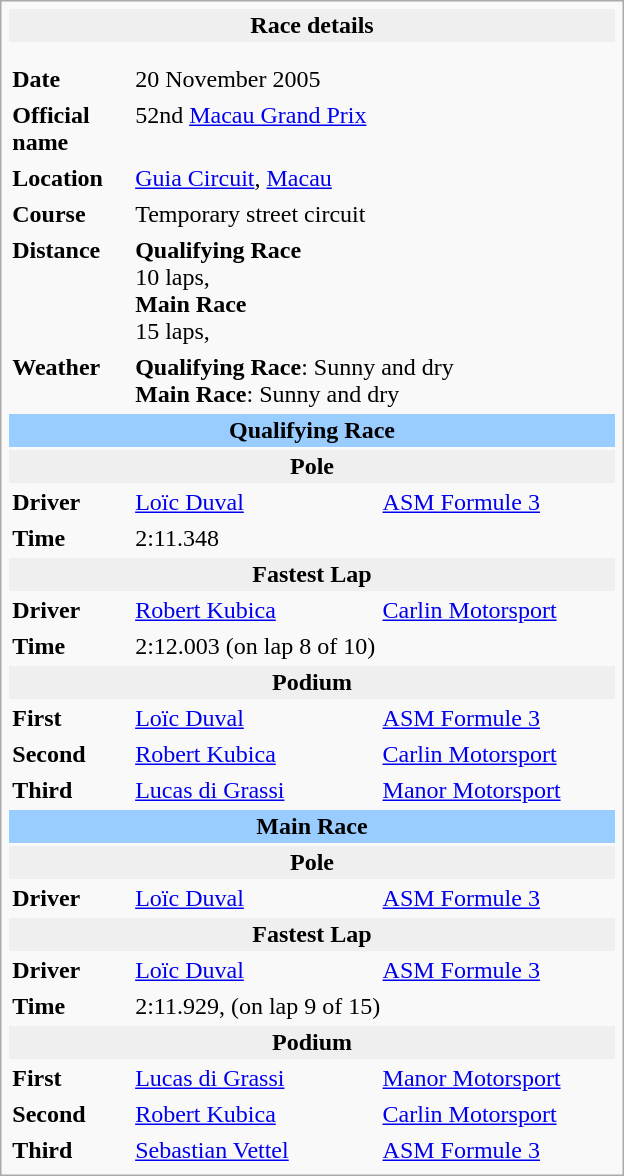<table class="infobox" align="right" cellpadding="2" style="float:right; width: 26em; ">
<tr>
<th colspan="3" style="background:#efefef;">Race details</th>
</tr>
<tr>
<td colspan="3" style="text-align:center;"></td>
</tr>
<tr>
<td colspan="3" style="text-align:center;"></td>
</tr>
<tr>
<td style="width: 20%;"><strong>Date</strong></td>
<td>20 November 2005</td>
</tr>
<tr>
<td><strong>Official name</strong></td>
<td colspan=2>52nd <a href='#'>Macau Grand Prix</a></td>
</tr>
<tr>
<td><strong>Location</strong></td>
<td colspan=2><a href='#'>Guia Circuit</a>, <a href='#'>Macau</a></td>
</tr>
<tr>
<td><strong>Course</strong></td>
<td colspan=2>Temporary street circuit<br></td>
</tr>
<tr>
<td><strong>Distance</strong></td>
<td colspan=2><strong>Qualifying Race</strong><br>10 laps, <br><strong>Main Race</strong><br>15 laps, </td>
</tr>
<tr>
<td><strong>Weather</strong></td>
<td colspan=2><strong>Qualifying Race</strong>: Sunny and dry<br><strong>Main Race</strong>: Sunny and dry</td>
</tr>
<tr>
<td colspan="3" style="text-align:center; background-color:#99ccff"><strong>Qualifying Race</strong></td>
</tr>
<tr>
<th colspan="3" style="background:#efefef;">Pole</th>
</tr>
<tr>
<td><strong>Driver</strong></td>
<td> <a href='#'>Loïc Duval</a></td>
<td><a href='#'>ASM Formule 3</a></td>
</tr>
<tr>
<td><strong>Time</strong></td>
<td colspan=2>2:11.348</td>
</tr>
<tr>
<th colspan="3" style="background:#efefef;">Fastest Lap</th>
</tr>
<tr>
<td><strong>Driver</strong></td>
<td> <a href='#'>Robert Kubica</a></td>
<td><a href='#'>Carlin Motorsport</a></td>
</tr>
<tr>
<td><strong>Time</strong></td>
<td colspan=2>2:12.003 (on lap 8 of 10)</td>
</tr>
<tr>
<th colspan="3" style="background:#efefef;">Podium</th>
</tr>
<tr>
<td><strong>First</strong></td>
<td> <a href='#'>Loïc Duval</a></td>
<td><a href='#'>ASM Formule 3</a></td>
</tr>
<tr>
<td><strong>Second</strong></td>
<td> <a href='#'>Robert Kubica</a></td>
<td><a href='#'>Carlin Motorsport</a></td>
</tr>
<tr>
<td><strong>Third</strong></td>
<td> <a href='#'>Lucas di Grassi</a></td>
<td><a href='#'>Manor Motorsport</a></td>
</tr>
<tr>
<td colspan="3" style="text-align:center; background-color:#99ccff"><strong>Main Race</strong></td>
</tr>
<tr>
<th colspan="3" style="background:#efefef;">Pole</th>
</tr>
<tr>
<td><strong>Driver</strong></td>
<td> <a href='#'>Loïc Duval</a></td>
<td><a href='#'>ASM Formule 3</a></td>
</tr>
<tr>
<th colspan="3" style="background:#efefef;">Fastest Lap</th>
</tr>
<tr>
<td><strong>Driver</strong></td>
<td> <a href='#'>Loïc Duval</a></td>
<td><a href='#'>ASM Formule 3</a></td>
</tr>
<tr>
<td><strong>Time</strong></td>
<td colspan=2>2:11.929, (on lap 9 of 15)</td>
</tr>
<tr>
<th colspan="3" style="background:#efefef;">Podium</th>
</tr>
<tr>
<td><strong>First</strong></td>
<td> <a href='#'>Lucas di Grassi</a></td>
<td><a href='#'>Manor Motorsport</a></td>
</tr>
<tr>
<td><strong>Second</strong></td>
<td> <a href='#'>Robert Kubica</a></td>
<td><a href='#'>Carlin Motorsport</a></td>
</tr>
<tr>
<td><strong>Third</strong></td>
<td> <a href='#'>Sebastian Vettel</a></td>
<td><a href='#'>ASM Formule 3</a></td>
</tr>
</table>
